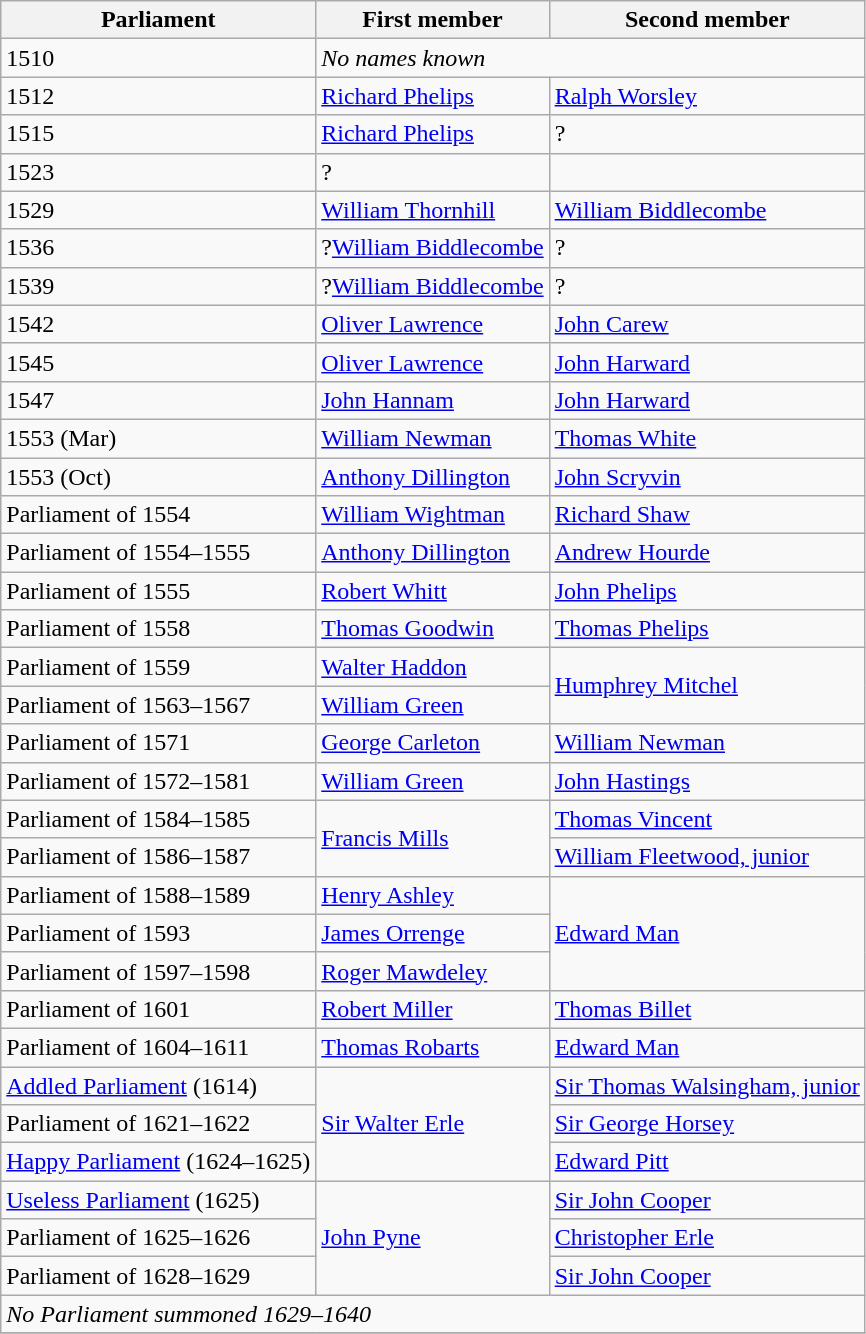<table class="wikitable">
<tr>
<th>Parliament</th>
<th>First member</th>
<th>Second member</th>
</tr>
<tr>
<td>1510</td>
<td colspan="2"><em>No names known</em></td>
</tr>
<tr>
<td>1512</td>
<td><a href='#'>Richard Phelips</a></td>
<td><a href='#'>Ralph Worsley</a></td>
</tr>
<tr>
<td>1515</td>
<td><a href='#'>Richard Phelips</a></td>
<td>?</td>
</tr>
<tr>
<td>1523</td>
<td>?</td>
</tr>
<tr>
<td>1529</td>
<td><a href='#'>William Thornhill</a></td>
<td><a href='#'>William Biddlecombe</a></td>
</tr>
<tr>
<td>1536</td>
<td>?<a href='#'>William Biddlecombe</a></td>
<td>?</td>
</tr>
<tr>
<td>1539</td>
<td>?<a href='#'>William Biddlecombe</a></td>
<td>?</td>
</tr>
<tr>
<td>1542</td>
<td><a href='#'>Oliver Lawrence</a></td>
<td><a href='#'>John Carew</a></td>
</tr>
<tr>
<td>1545</td>
<td><a href='#'>Oliver Lawrence</a></td>
<td><a href='#'>John Harward</a></td>
</tr>
<tr>
<td>1547</td>
<td><a href='#'>John Hannam</a></td>
<td><a href='#'>John Harward</a></td>
</tr>
<tr>
<td>1553 (Mar)</td>
<td><a href='#'>William Newman</a></td>
<td><a href='#'>Thomas White</a></td>
</tr>
<tr>
<td>1553 (Oct)</td>
<td><a href='#'>Anthony Dillington</a></td>
<td><a href='#'>John Scryvin</a></td>
</tr>
<tr>
<td>Parliament of 1554</td>
<td><a href='#'>William Wightman</a></td>
<td><a href='#'>Richard Shaw</a></td>
</tr>
<tr>
<td>Parliament of 1554–1555</td>
<td><a href='#'>Anthony Dillington</a></td>
<td><a href='#'>Andrew Hourde</a></td>
</tr>
<tr>
<td>Parliament of 1555</td>
<td><a href='#'>Robert Whitt</a></td>
<td><a href='#'>John Phelips</a></td>
</tr>
<tr>
<td>Parliament of 1558</td>
<td><a href='#'>Thomas Goodwin</a></td>
<td><a href='#'>Thomas Phelips</a></td>
</tr>
<tr>
<td>Parliament of 1559</td>
<td><a href='#'>Walter Haddon</a></td>
<td rowspan="2"><a href='#'>Humphrey Mitchel</a></td>
</tr>
<tr>
<td>Parliament of 1563–1567</td>
<td><a href='#'>William Green</a></td>
</tr>
<tr>
<td>Parliament of 1571</td>
<td><a href='#'>George Carleton</a></td>
<td><a href='#'>William Newman</a></td>
</tr>
<tr>
<td>Parliament of 1572–1581</td>
<td><a href='#'>William Green</a></td>
<td><a href='#'>John Hastings</a></td>
</tr>
<tr>
<td>Parliament of 1584–1585</td>
<td rowspan="2"><a href='#'>Francis Mills</a></td>
<td><a href='#'>Thomas Vincent</a></td>
</tr>
<tr>
<td>Parliament of 1586–1587</td>
<td><a href='#'>William Fleetwood, junior</a></td>
</tr>
<tr>
<td>Parliament of 1588–1589</td>
<td><a href='#'>Henry Ashley</a></td>
<td rowspan="3"><a href='#'>Edward Man</a></td>
</tr>
<tr>
<td>Parliament of 1593</td>
<td><a href='#'>James Orrenge</a></td>
</tr>
<tr>
<td>Parliament of 1597–1598</td>
<td><a href='#'>Roger Mawdeley</a></td>
</tr>
<tr>
<td>Parliament of 1601</td>
<td><a href='#'>Robert Miller</a></td>
<td><a href='#'>Thomas Billet</a></td>
</tr>
<tr>
<td>Parliament of 1604–1611</td>
<td><a href='#'>Thomas Robarts</a></td>
<td><a href='#'>Edward Man</a></td>
</tr>
<tr>
<td><a href='#'>Addled Parliament</a> (1614)</td>
<td rowspan="3"><a href='#'>Sir Walter Erle</a></td>
<td><a href='#'>Sir Thomas Walsingham, junior</a></td>
</tr>
<tr>
<td>Parliament of 1621–1622</td>
<td><a href='#'>Sir George Horsey</a></td>
</tr>
<tr>
<td><a href='#'>Happy Parliament</a> (1624–1625)</td>
<td><a href='#'>Edward Pitt</a></td>
</tr>
<tr>
<td><a href='#'>Useless Parliament</a> (1625)</td>
<td rowspan="3"><a href='#'>John Pyne</a></td>
<td><a href='#'>Sir John Cooper</a></td>
</tr>
<tr>
<td>Parliament of 1625–1626</td>
<td><a href='#'>Christopher Erle</a></td>
</tr>
<tr>
<td>Parliament of 1628–1629</td>
<td><a href='#'>Sir John Cooper</a></td>
</tr>
<tr>
<td colspan="4"><em>No Parliament summoned 1629–1640</em></td>
</tr>
<tr>
</tr>
</table>
